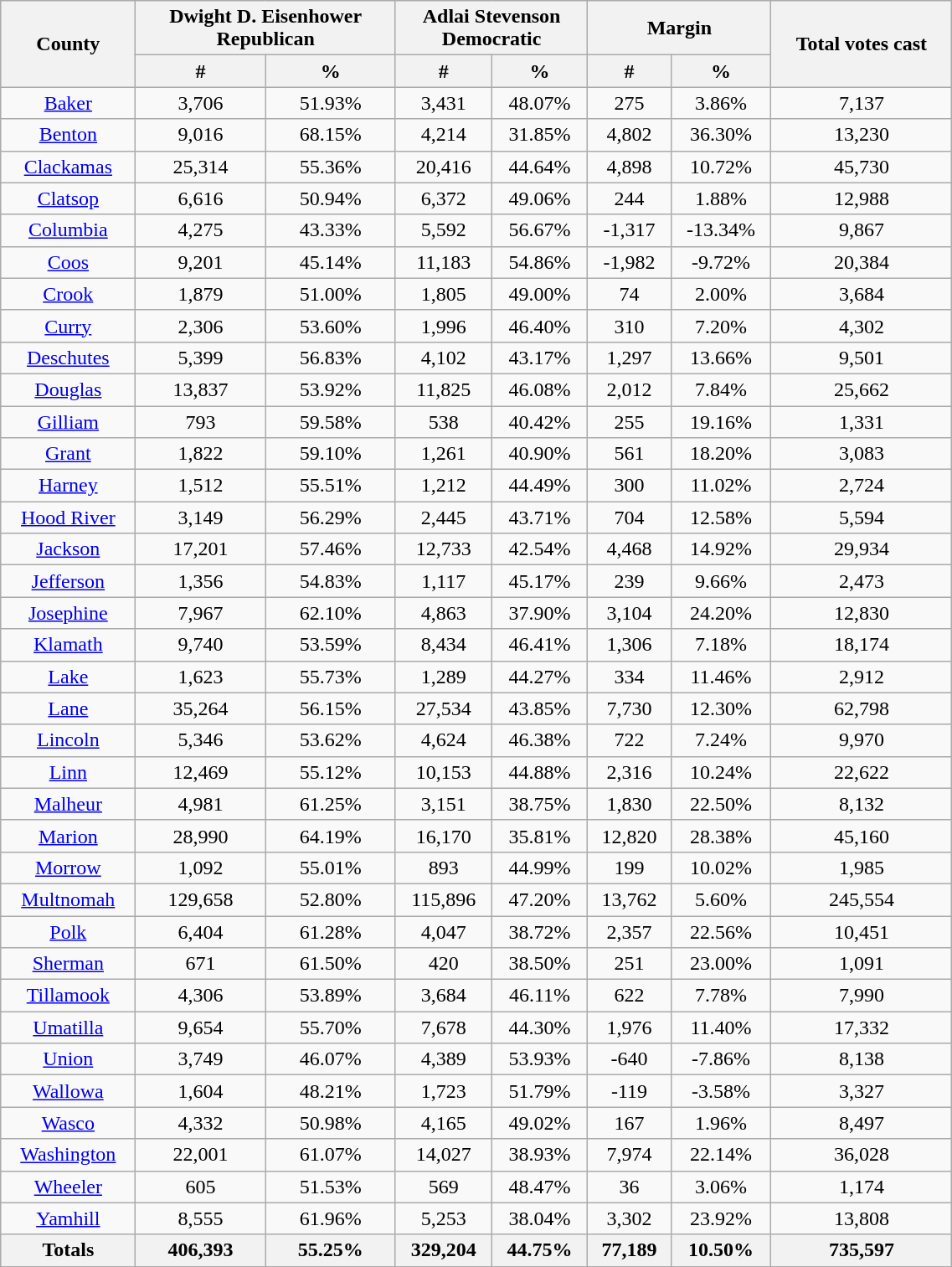<table width="60%"  class="wikitable sortable" style="text-align:center">
<tr>
<th style="text-align:center;" rowspan="2">County</th>
<th style="text-align:center;" colspan="2">Dwight D. Eisenhower<br>Republican</th>
<th style="text-align:center;" colspan="2">Adlai Stevenson<br>Democratic</th>
<th style="text-align:center;" colspan="2">Margin</th>
<th style="text-align:center;" rowspan="2">Total votes cast</th>
</tr>
<tr>
<th style="text-align:center;" data-sort-type="number">#</th>
<th style="text-align:center;" data-sort-type="number">%</th>
<th style="text-align:center;" data-sort-type="number">#</th>
<th style="text-align:center;" data-sort-type="number">%</th>
<th style="text-align:center;" data-sort-type="number">#</th>
<th style="text-align:center;" data-sort-type="number">%</th>
</tr>
<tr style="text-align:center;">
<td><a href='#'>Baker</a></td>
<td>3,706</td>
<td>51.93%</td>
<td>3,431</td>
<td>48.07%</td>
<td>275</td>
<td>3.86%</td>
<td>7,137</td>
</tr>
<tr style="text-align:center;">
<td><a href='#'>Benton</a></td>
<td>9,016</td>
<td>68.15%</td>
<td>4,214</td>
<td>31.85%</td>
<td>4,802</td>
<td>36.30%</td>
<td>13,230</td>
</tr>
<tr style="text-align:center;">
<td><a href='#'>Clackamas</a></td>
<td>25,314</td>
<td>55.36%</td>
<td>20,416</td>
<td>44.64%</td>
<td>4,898</td>
<td>10.72%</td>
<td>45,730</td>
</tr>
<tr style="text-align:center;">
<td><a href='#'>Clatsop</a></td>
<td>6,616</td>
<td>50.94%</td>
<td>6,372</td>
<td>49.06%</td>
<td>244</td>
<td>1.88%</td>
<td>12,988</td>
</tr>
<tr style="text-align:center;">
<td><a href='#'>Columbia</a></td>
<td>4,275</td>
<td>43.33%</td>
<td>5,592</td>
<td>56.67%</td>
<td>-1,317</td>
<td>-13.34%</td>
<td>9,867</td>
</tr>
<tr style="text-align:center;">
<td><a href='#'>Coos</a></td>
<td>9,201</td>
<td>45.14%</td>
<td>11,183</td>
<td>54.86%</td>
<td>-1,982</td>
<td>-9.72%</td>
<td>20,384</td>
</tr>
<tr style="text-align:center;">
<td><a href='#'>Crook</a></td>
<td>1,879</td>
<td>51.00%</td>
<td>1,805</td>
<td>49.00%</td>
<td>74</td>
<td>2.00%</td>
<td>3,684</td>
</tr>
<tr style="text-align:center;">
<td><a href='#'>Curry</a></td>
<td>2,306</td>
<td>53.60%</td>
<td>1,996</td>
<td>46.40%</td>
<td>310</td>
<td>7.20%</td>
<td>4,302</td>
</tr>
<tr style="text-align:center;">
<td><a href='#'>Deschutes</a></td>
<td>5,399</td>
<td>56.83%</td>
<td>4,102</td>
<td>43.17%</td>
<td>1,297</td>
<td>13.66%</td>
<td>9,501</td>
</tr>
<tr style="text-align:center;">
<td><a href='#'>Douglas</a></td>
<td>13,837</td>
<td>53.92%</td>
<td>11,825</td>
<td>46.08%</td>
<td>2,012</td>
<td>7.84%</td>
<td>25,662</td>
</tr>
<tr style="text-align:center;">
<td><a href='#'>Gilliam</a></td>
<td>793</td>
<td>59.58%</td>
<td>538</td>
<td>40.42%</td>
<td>255</td>
<td>19.16%</td>
<td>1,331</td>
</tr>
<tr style="text-align:center;">
<td><a href='#'>Grant</a></td>
<td>1,822</td>
<td>59.10%</td>
<td>1,261</td>
<td>40.90%</td>
<td>561</td>
<td>18.20%</td>
<td>3,083</td>
</tr>
<tr style="text-align:center;">
<td><a href='#'>Harney</a></td>
<td>1,512</td>
<td>55.51%</td>
<td>1,212</td>
<td>44.49%</td>
<td>300</td>
<td>11.02%</td>
<td>2,724</td>
</tr>
<tr style="text-align:center;">
<td><a href='#'>Hood River</a></td>
<td>3,149</td>
<td>56.29%</td>
<td>2,445</td>
<td>43.71%</td>
<td>704</td>
<td>12.58%</td>
<td>5,594</td>
</tr>
<tr style="text-align:center;">
<td><a href='#'>Jackson</a></td>
<td>17,201</td>
<td>57.46%</td>
<td>12,733</td>
<td>42.54%</td>
<td>4,468</td>
<td>14.92%</td>
<td>29,934</td>
</tr>
<tr style="text-align:center;">
<td><a href='#'>Jefferson</a></td>
<td>1,356</td>
<td>54.83%</td>
<td>1,117</td>
<td>45.17%</td>
<td>239</td>
<td>9.66%</td>
<td>2,473</td>
</tr>
<tr style="text-align:center;">
<td><a href='#'>Josephine</a></td>
<td>7,967</td>
<td>62.10%</td>
<td>4,863</td>
<td>37.90%</td>
<td>3,104</td>
<td>24.20%</td>
<td>12,830</td>
</tr>
<tr style="text-align:center;">
<td><a href='#'>Klamath</a></td>
<td>9,740</td>
<td>53.59%</td>
<td>8,434</td>
<td>46.41%</td>
<td>1,306</td>
<td>7.18%</td>
<td>18,174</td>
</tr>
<tr style="text-align:center;">
<td><a href='#'>Lake</a></td>
<td>1,623</td>
<td>55.73%</td>
<td>1,289</td>
<td>44.27%</td>
<td>334</td>
<td>11.46%</td>
<td>2,912</td>
</tr>
<tr style="text-align:center;">
<td><a href='#'>Lane</a></td>
<td>35,264</td>
<td>56.15%</td>
<td>27,534</td>
<td>43.85%</td>
<td>7,730</td>
<td>12.30%</td>
<td>62,798</td>
</tr>
<tr style="text-align:center;">
<td><a href='#'>Lincoln</a></td>
<td>5,346</td>
<td>53.62%</td>
<td>4,624</td>
<td>46.38%</td>
<td>722</td>
<td>7.24%</td>
<td>9,970</td>
</tr>
<tr style="text-align:center;">
<td><a href='#'>Linn</a></td>
<td>12,469</td>
<td>55.12%</td>
<td>10,153</td>
<td>44.88%</td>
<td>2,316</td>
<td>10.24%</td>
<td>22,622</td>
</tr>
<tr style="text-align:center;">
<td><a href='#'>Malheur</a></td>
<td>4,981</td>
<td>61.25%</td>
<td>3,151</td>
<td>38.75%</td>
<td>1,830</td>
<td>22.50%</td>
<td>8,132</td>
</tr>
<tr style="text-align:center;">
<td><a href='#'>Marion</a></td>
<td>28,990</td>
<td>64.19%</td>
<td>16,170</td>
<td>35.81%</td>
<td>12,820</td>
<td>28.38%</td>
<td>45,160</td>
</tr>
<tr style="text-align:center;">
<td><a href='#'>Morrow</a></td>
<td>1,092</td>
<td>55.01%</td>
<td>893</td>
<td>44.99%</td>
<td>199</td>
<td>10.02%</td>
<td>1,985</td>
</tr>
<tr style="text-align:center;">
<td><a href='#'>Multnomah</a></td>
<td>129,658</td>
<td>52.80%</td>
<td>115,896</td>
<td>47.20%</td>
<td>13,762</td>
<td>5.60%</td>
<td>245,554</td>
</tr>
<tr style="text-align:center;">
<td><a href='#'>Polk</a></td>
<td>6,404</td>
<td>61.28%</td>
<td>4,047</td>
<td>38.72%</td>
<td>2,357</td>
<td>22.56%</td>
<td>10,451</td>
</tr>
<tr style="text-align:center;">
<td><a href='#'>Sherman</a></td>
<td>671</td>
<td>61.50%</td>
<td>420</td>
<td>38.50%</td>
<td>251</td>
<td>23.00%</td>
<td>1,091</td>
</tr>
<tr style="text-align:center;">
<td><a href='#'>Tillamook</a></td>
<td>4,306</td>
<td>53.89%</td>
<td>3,684</td>
<td>46.11%</td>
<td>622</td>
<td>7.78%</td>
<td>7,990</td>
</tr>
<tr style="text-align:center;">
<td><a href='#'>Umatilla</a></td>
<td>9,654</td>
<td>55.70%</td>
<td>7,678</td>
<td>44.30%</td>
<td>1,976</td>
<td>11.40%</td>
<td>17,332</td>
</tr>
<tr style="text-align:center;">
<td><a href='#'>Union</a></td>
<td>3,749</td>
<td>46.07%</td>
<td>4,389</td>
<td>53.93%</td>
<td>-640</td>
<td>-7.86%</td>
<td>8,138</td>
</tr>
<tr style="text-align:center;">
<td><a href='#'>Wallowa</a></td>
<td>1,604</td>
<td>48.21%</td>
<td>1,723</td>
<td>51.79%</td>
<td>-119</td>
<td>-3.58%</td>
<td>3,327</td>
</tr>
<tr style="text-align:center;">
<td><a href='#'>Wasco</a></td>
<td>4,332</td>
<td>50.98%</td>
<td>4,165</td>
<td>49.02%</td>
<td>167</td>
<td>1.96%</td>
<td>8,497</td>
</tr>
<tr style="text-align:center;">
<td><a href='#'>Washington</a></td>
<td>22,001</td>
<td>61.07%</td>
<td>14,027</td>
<td>38.93%</td>
<td>7,974</td>
<td>22.14%</td>
<td>36,028</td>
</tr>
<tr style="text-align:center;">
<td><a href='#'>Wheeler</a></td>
<td>605</td>
<td>51.53%</td>
<td>569</td>
<td>48.47%</td>
<td>36</td>
<td>3.06%</td>
<td>1,174</td>
</tr>
<tr style="text-align:center;">
<td><a href='#'>Yamhill</a></td>
<td>8,555</td>
<td>61.96%</td>
<td>5,253</td>
<td>38.04%</td>
<td>3,302</td>
<td>23.92%</td>
<td>13,808</td>
</tr>
<tr style="text-align:center;">
<th>Totals</th>
<th>406,393</th>
<th>55.25%</th>
<th>329,204</th>
<th>44.75%</th>
<th>77,189</th>
<th>10.50%</th>
<th>735,597</th>
</tr>
</table>
